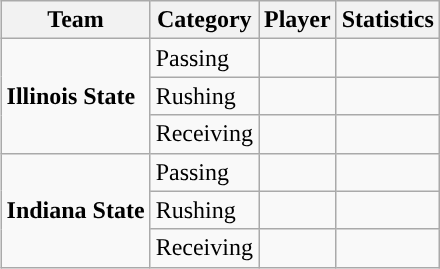<table class="wikitable" style="float: right;">
<tr>
<th>Team</th>
<th>Category</th>
<th>Player</th>
<th>Statistics</th>
</tr>
<tr>
<td rowspan=3><strong>Illinois State</strong></td>
<td>Passing</td>
<td></td>
<td></td>
</tr>
<tr>
<td>Rushing</td>
<td></td>
<td></td>
</tr>
<tr>
<td>Receiving</td>
<td></td>
<td></td>
</tr>
<tr>
<td rowspan=3><strong>Indiana State</strong></td>
<td>Passing</td>
<td></td>
<td></td>
</tr>
<tr>
<td>Rushing</td>
<td></td>
<td></td>
</tr>
<tr>
<td>Receiving</td>
<td></td>
<td></td>
</tr>
</table>
